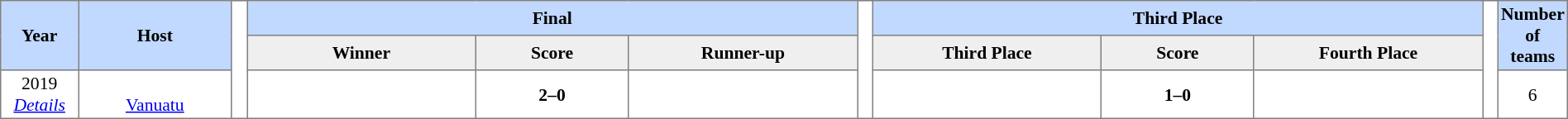<table border=1 style="border-collapse:collapse; font-size:90%; text-align:center; width:100%" cellpadding=2 cellspacing=0>
<tr style="background:#c1d8ff;">
<th rowspan="2" style="width:5%;">Year</th>
<th rowspan="2" style="width:10%;">Host</th>
<th rowspan="13" style="width:1%; background:#fff;"></th>
<th colspan=3>Final</th>
<th rowspan="13" style="width:1%; background:#fff;"></th>
<th colspan=3>Third Place</th>
<th rowspan="13" style="width:1%; background:#fff;"></th>
<th rowspan="2" style="width:10%;">Number of teams</th>
</tr>
<tr style="background:#efefef;">
<th width=15%>Winner</th>
<th width=10%>Score</th>
<th width=15%>Runner-up</th>
<th width=15%>Third Place</th>
<th width=10%>Score</th>
<th width=15%>Fourth Place</th>
</tr>
<tr>
<td>2019 <br> <em><a href='#'>Details</a></em></td>
<td> <br> <a href='#'>Vanuatu</a></td>
<td></td>
<td><strong>2–0</strong></td>
<td></td>
<td></td>
<td><strong>1–0</strong></td>
<td></td>
<td>6</td>
</tr>
</table>
